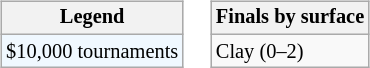<table>
<tr valign=top>
<td><br><table class=wikitable style="font-size:85%">
<tr>
<th>Legend</th>
</tr>
<tr style="background:#f0f8ff;">
<td>$10,000 tournaments</td>
</tr>
</table>
</td>
<td><br><table class=wikitable style="font-size:85%">
<tr>
<th>Finals by surface</th>
</tr>
<tr>
<td>Clay (0–2)</td>
</tr>
</table>
</td>
</tr>
</table>
